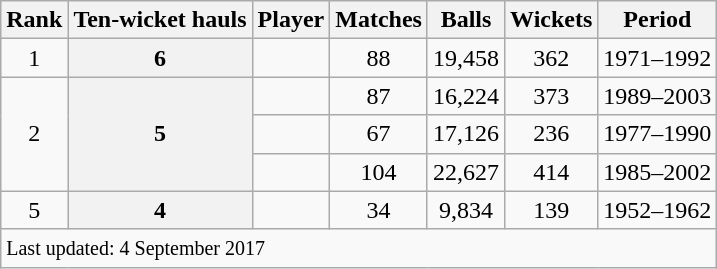<table class="wikitable plainrowheaders sortable">
<tr>
<th scope="col">Rank</th>
<th scope="col">Ten-wicket hauls</th>
<th scope="col">Player</th>
<th scope="col">Matches</th>
<th scope="col">Balls</th>
<th scope="col">Wickets</th>
<th scope="col">Period</th>
</tr>
<tr>
<td align=center>1</td>
<th scope="row" style="text-align:center;">6</th>
<td></td>
<td align=center>88</td>
<td align=center>19,458</td>
<td align=center>362</td>
<td>1971–1992</td>
</tr>
<tr>
<td align=center rowspan=3>2</td>
<th scope="row" rowspan=3 style="text-align:center;">5</th>
<td></td>
<td align=center>87</td>
<td align=center>16,224</td>
<td align=center>373</td>
<td>1989–2003</td>
</tr>
<tr>
<td></td>
<td align=center>67</td>
<td align=center>17,126</td>
<td align=center>236</td>
<td>1977–1990</td>
</tr>
<tr>
<td></td>
<td align=center>104</td>
<td align=center>22,627</td>
<td align=center>414</td>
<td>1985–2002</td>
</tr>
<tr>
<td align=center>5</td>
<th scope="row" style="text-align:center;">4</th>
<td></td>
<td align=center>34</td>
<td align=center>9,834</td>
<td align=center>139</td>
<td>1952–1962</td>
</tr>
<tr class=sortbottom>
<td colspan=7><small>Last updated: 4 September 2017</small></td>
</tr>
</table>
